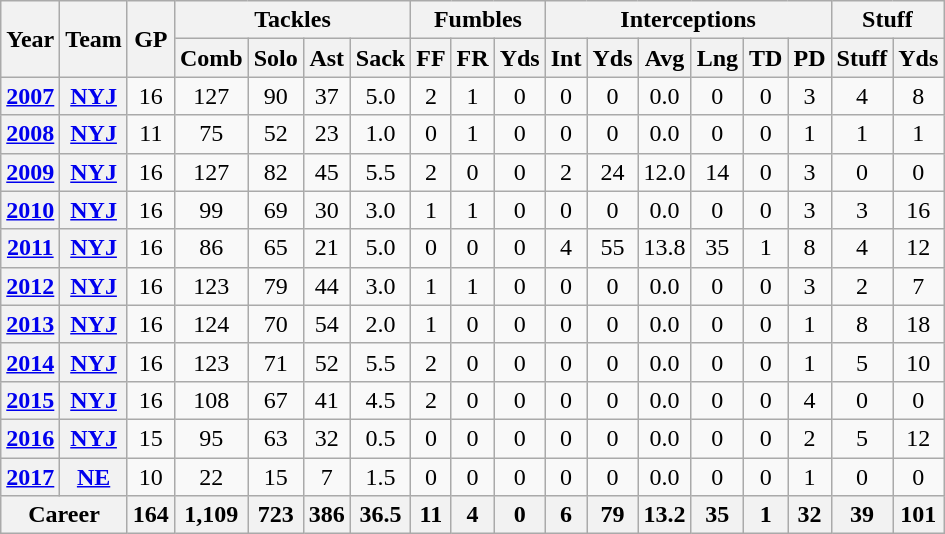<table class="wikitable" style="text-align:center">
<tr>
<th rowspan="2">Year</th>
<th rowspan="2">Team</th>
<th rowspan="2">GP</th>
<th colspan="4">Tackles</th>
<th colspan="3">Fumbles</th>
<th colspan="6">Interceptions</th>
<th colspan="2">Stuff</th>
</tr>
<tr>
<th>Comb</th>
<th>Solo</th>
<th>Ast</th>
<th>Sack</th>
<th>FF</th>
<th>FR</th>
<th>Yds</th>
<th>Int</th>
<th>Yds</th>
<th>Avg</th>
<th>Lng</th>
<th>TD</th>
<th>PD</th>
<th>Stuff</th>
<th>Yds</th>
</tr>
<tr>
<th><a href='#'>2007</a></th>
<th><a href='#'>NYJ</a></th>
<td>16</td>
<td>127</td>
<td>90</td>
<td>37</td>
<td>5.0</td>
<td>2</td>
<td>1</td>
<td>0</td>
<td>0</td>
<td>0</td>
<td>0.0</td>
<td>0</td>
<td>0</td>
<td>3</td>
<td>4</td>
<td>8</td>
</tr>
<tr>
<th><a href='#'>2008</a></th>
<th><a href='#'>NYJ</a></th>
<td>11</td>
<td>75</td>
<td>52</td>
<td>23</td>
<td>1.0</td>
<td>0</td>
<td>1</td>
<td>0</td>
<td>0</td>
<td>0</td>
<td>0.0</td>
<td>0</td>
<td>0</td>
<td>1</td>
<td>1</td>
<td>1</td>
</tr>
<tr>
<th><a href='#'>2009</a></th>
<th><a href='#'>NYJ</a></th>
<td>16</td>
<td>127</td>
<td>82</td>
<td>45</td>
<td>5.5</td>
<td>2</td>
<td>0</td>
<td>0</td>
<td>2</td>
<td>24</td>
<td>12.0</td>
<td>14</td>
<td>0</td>
<td>3</td>
<td>0</td>
<td>0</td>
</tr>
<tr>
<th><a href='#'>2010</a></th>
<th><a href='#'>NYJ</a></th>
<td>16</td>
<td>99</td>
<td>69</td>
<td>30</td>
<td>3.0</td>
<td>1</td>
<td>1</td>
<td>0</td>
<td>0</td>
<td>0</td>
<td>0.0</td>
<td>0</td>
<td>0</td>
<td>3</td>
<td>3</td>
<td>16</td>
</tr>
<tr>
<th><a href='#'>2011</a></th>
<th><a href='#'>NYJ</a></th>
<td>16</td>
<td>86</td>
<td>65</td>
<td>21</td>
<td>5.0</td>
<td>0</td>
<td>0</td>
<td>0</td>
<td>4</td>
<td>55</td>
<td>13.8</td>
<td>35</td>
<td>1</td>
<td>8</td>
<td>4</td>
<td>12</td>
</tr>
<tr>
<th><a href='#'>2012</a></th>
<th><a href='#'>NYJ</a></th>
<td>16</td>
<td>123</td>
<td>79</td>
<td>44</td>
<td>3.0</td>
<td>1</td>
<td>1</td>
<td>0</td>
<td>0</td>
<td>0</td>
<td>0.0</td>
<td>0</td>
<td>0</td>
<td>3</td>
<td>2</td>
<td>7</td>
</tr>
<tr>
<th><a href='#'>2013</a></th>
<th><a href='#'>NYJ</a></th>
<td>16</td>
<td>124</td>
<td>70</td>
<td>54</td>
<td>2.0</td>
<td>1</td>
<td>0</td>
<td>0</td>
<td>0</td>
<td>0</td>
<td>0.0</td>
<td>0</td>
<td>0</td>
<td>1</td>
<td>8</td>
<td>18</td>
</tr>
<tr>
<th><a href='#'>2014</a></th>
<th><a href='#'>NYJ</a></th>
<td>16</td>
<td>123</td>
<td>71</td>
<td>52</td>
<td>5.5</td>
<td>2</td>
<td>0</td>
<td>0</td>
<td>0</td>
<td>0</td>
<td>0.0</td>
<td>0</td>
<td>0</td>
<td>1</td>
<td>5</td>
<td>10</td>
</tr>
<tr>
<th><a href='#'>2015</a></th>
<th><a href='#'>NYJ</a></th>
<td>16</td>
<td>108</td>
<td>67</td>
<td>41</td>
<td>4.5</td>
<td>2</td>
<td>0</td>
<td>0</td>
<td>0</td>
<td>0</td>
<td>0.0</td>
<td>0</td>
<td>0</td>
<td>4</td>
<td>0</td>
<td>0</td>
</tr>
<tr>
<th><a href='#'>2016</a></th>
<th><a href='#'>NYJ</a></th>
<td>15</td>
<td>95</td>
<td>63</td>
<td>32</td>
<td>0.5</td>
<td>0</td>
<td>0</td>
<td>0</td>
<td>0</td>
<td>0</td>
<td>0.0</td>
<td>0</td>
<td>0</td>
<td>2</td>
<td>5</td>
<td>12</td>
</tr>
<tr>
<th><a href='#'>2017</a></th>
<th><a href='#'>NE</a></th>
<td>10</td>
<td>22</td>
<td>15</td>
<td>7</td>
<td>1.5</td>
<td>0</td>
<td>0</td>
<td>0</td>
<td>0</td>
<td>0</td>
<td>0.0</td>
<td>0</td>
<td>0</td>
<td>1</td>
<td>0</td>
<td>0</td>
</tr>
<tr>
<th colspan="2">Career</th>
<th>164</th>
<th>1,109</th>
<th>723</th>
<th>386</th>
<th>36.5</th>
<th>11</th>
<th>4</th>
<th>0</th>
<th>6</th>
<th>79</th>
<th>13.2</th>
<th>35</th>
<th>1</th>
<th>32</th>
<th>39</th>
<th>101</th>
</tr>
</table>
